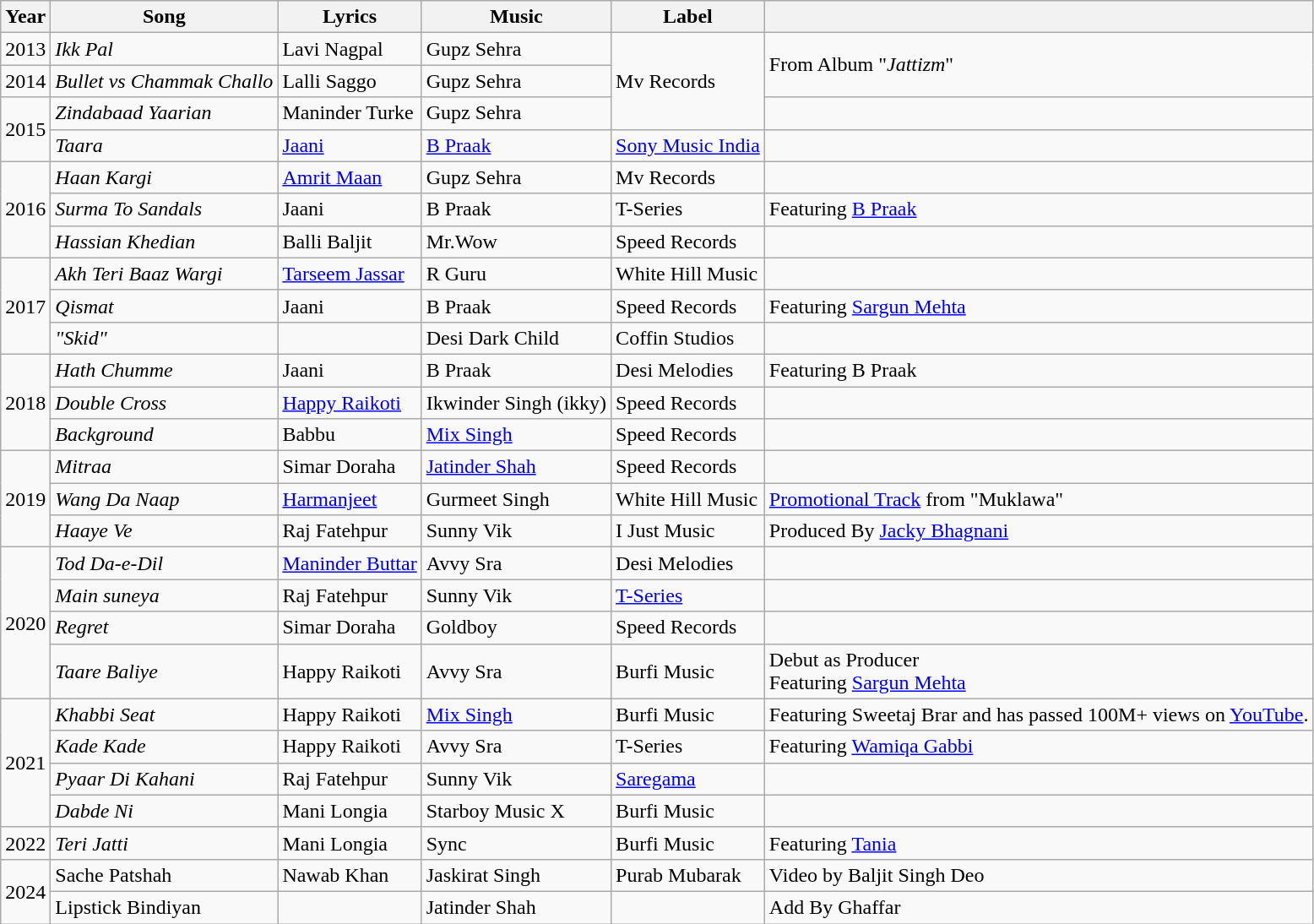<table class="wikitable">
<tr>
<th scope="col">Year</th>
<th scope="col">Song</th>
<th scope="col">Lyrics</th>
<th scope="col">Music</th>
<th scope="col">Label</th>
<th></th>
</tr>
<tr>
<td>2013</td>
<td><em>Ikk Pal</em></td>
<td>Lavi Nagpal</td>
<td>Gupz Sehra</td>
<td rowspan="3">Mv Records</td>
<td rowspan="2">From Album "<em>Jattizm</em>"</td>
</tr>
<tr>
<td>2014</td>
<td><em>Bullet vs Chammak Challo</em></td>
<td>Lalli Saggo</td>
<td>Gupz Sehra</td>
</tr>
<tr>
<td rowspan="2">2015</td>
<td><em>Zindabaad Yaarian</em></td>
<td>Maninder Turke</td>
<td>Gupz Sehra</td>
<td></td>
</tr>
<tr>
<td><em>Taara</em></td>
<td><a href='#'>Jaani</a></td>
<td><a href='#'>B Praak</a></td>
<td><a href='#'>Sony Music India</a></td>
<td></td>
</tr>
<tr>
<td rowspan="3">2016</td>
<td><em>Haan Kargi</em></td>
<td><a href='#'>Amrit Maan</a></td>
<td>Gupz Sehra</td>
<td>Mv Records</td>
<td></td>
</tr>
<tr>
<td><em>Surma To Sandals</em></td>
<td>Jaani</td>
<td>B Praak</td>
<td>T-Series</td>
<td>Featuring <a href='#'>B Praak</a></td>
</tr>
<tr>
<td><em>Hassian Khedian</em></td>
<td>Balli Baljit</td>
<td>Mr.Wow</td>
<td>Speed Records</td>
<td></td>
</tr>
<tr>
<td rowspan="3">2017</td>
<td><em>Akh Teri Baaz Wargi</em></td>
<td><a href='#'>Tarseem Jassar</a></td>
<td>R Guru</td>
<td>White Hill Music</td>
<td></td>
</tr>
<tr>
<td><em>Qismat</em></td>
<td>Jaani</td>
<td>B Praak</td>
<td>Speed Records</td>
<td>Featuring <a href='#'>Sargun Mehta</a></td>
</tr>
<tr>
<td><em>"Skid"</em></td>
<td></td>
<td>Desi Dark Child</td>
<td>Coffin Studios</td>
<td></td>
</tr>
<tr>
<td rowspan="3">2018</td>
<td><em>Hath Chumme</em></td>
<td>Jaani</td>
<td>B Praak</td>
<td>Desi Melodies</td>
<td>Featuring B Praak</td>
</tr>
<tr>
<td><em>Double Cross</em></td>
<td><a href='#'>Happy Raikoti</a></td>
<td>Ikwinder Singh (ikky)</td>
<td>Speed Records</td>
<td></td>
</tr>
<tr>
<td><em>Background</em></td>
<td>Babbu</td>
<td><a href='#'>Mix Singh</a></td>
<td>Speed Records</td>
<td></td>
</tr>
<tr>
<td rowspan="3">2019</td>
<td><em>Mitraa</em></td>
<td>Simar Doraha</td>
<td><a href='#'>Jatinder Shah</a></td>
<td>Speed Records</td>
<td></td>
</tr>
<tr>
<td><em>Wang Da Naap</em></td>
<td><a href='#'>Harmanjeet</a></td>
<td>Gurmeet Singh</td>
<td>White Hill Music</td>
<td><a href='#'>Promotional Track</a> from "Muklawa"</td>
</tr>
<tr>
<td><em>Haaye Ve</em></td>
<td>Raj Fatehpur</td>
<td>Sunny Vik</td>
<td>I Just Music</td>
<td>Produced By <a href='#'>Jacky Bhagnani</a></td>
</tr>
<tr>
<td rowspan="4">2020</td>
<td><em>Tod Da-e-Dil</em></td>
<td><a href='#'>Maninder Buttar</a></td>
<td>Avvy Sra</td>
<td>Desi Melodies</td>
<td></td>
</tr>
<tr>
<td><em>Main suneya</em></td>
<td>Raj Fatehpur</td>
<td>Sunny Vik</td>
<td><a href='#'>T-Series</a></td>
<td></td>
</tr>
<tr>
<td><em>Regret</em></td>
<td>Simar Doraha</td>
<td>Goldboy</td>
<td>Speed Records</td>
<td></td>
</tr>
<tr>
<td><em>Taare Baliye</em></td>
<td>Happy Raikoti</td>
<td>Avvy Sra</td>
<td>Burfi Music</td>
<td>Debut as Producer<br>Featuring <a href='#'>Sargun Mehta</a></td>
</tr>
<tr>
<td rowspan="4">2021</td>
<td><em>Khabbi Seat</em></td>
<td>Happy Raikoti</td>
<td><a href='#'>Mix Singh</a></td>
<td>Burfi Music</td>
<td>Featuring Sweetaj Brar and has passed 100M+ views on <a href='#'>YouTube</a>.</td>
</tr>
<tr>
<td><em>Kade Kade</em></td>
<td>Happy Raikoti</td>
<td>Avvy Sra</td>
<td>T-Series</td>
<td>Featuring <a href='#'>Wamiqa Gabbi</a></td>
</tr>
<tr>
<td><em>Pyaar Di Kahani</em></td>
<td>Raj Fatehpur</td>
<td>Sunny Vik</td>
<td><a href='#'>Saregama</a></td>
<td></td>
</tr>
<tr>
<td><em>Dabde Ni</em></td>
<td>Mani Longia</td>
<td>Starboy Music X</td>
<td>Burfi Music</td>
<td></td>
</tr>
<tr>
<td>2022</td>
<td><em>Teri Jatti</em></td>
<td>Mani Longia</td>
<td>Sync</td>
<td>Burfi Music</td>
<td>Featuring <a href='#'>Tania</a></td>
</tr>
<tr>
<td rowspan="2">2024</td>
<td>Sache Patshah</td>
<td>Nawab Khan</td>
<td>Jaskirat Singh</td>
<td>Purab Mubarak</td>
<td>Video by Baljit Singh Deo</td>
</tr>
<tr>
<td>Lipstick Bindiyan</td>
<td></td>
<td>Jatinder Shah</td>
<td></td>
<td>Add By Ghaffar</td>
</tr>
</table>
